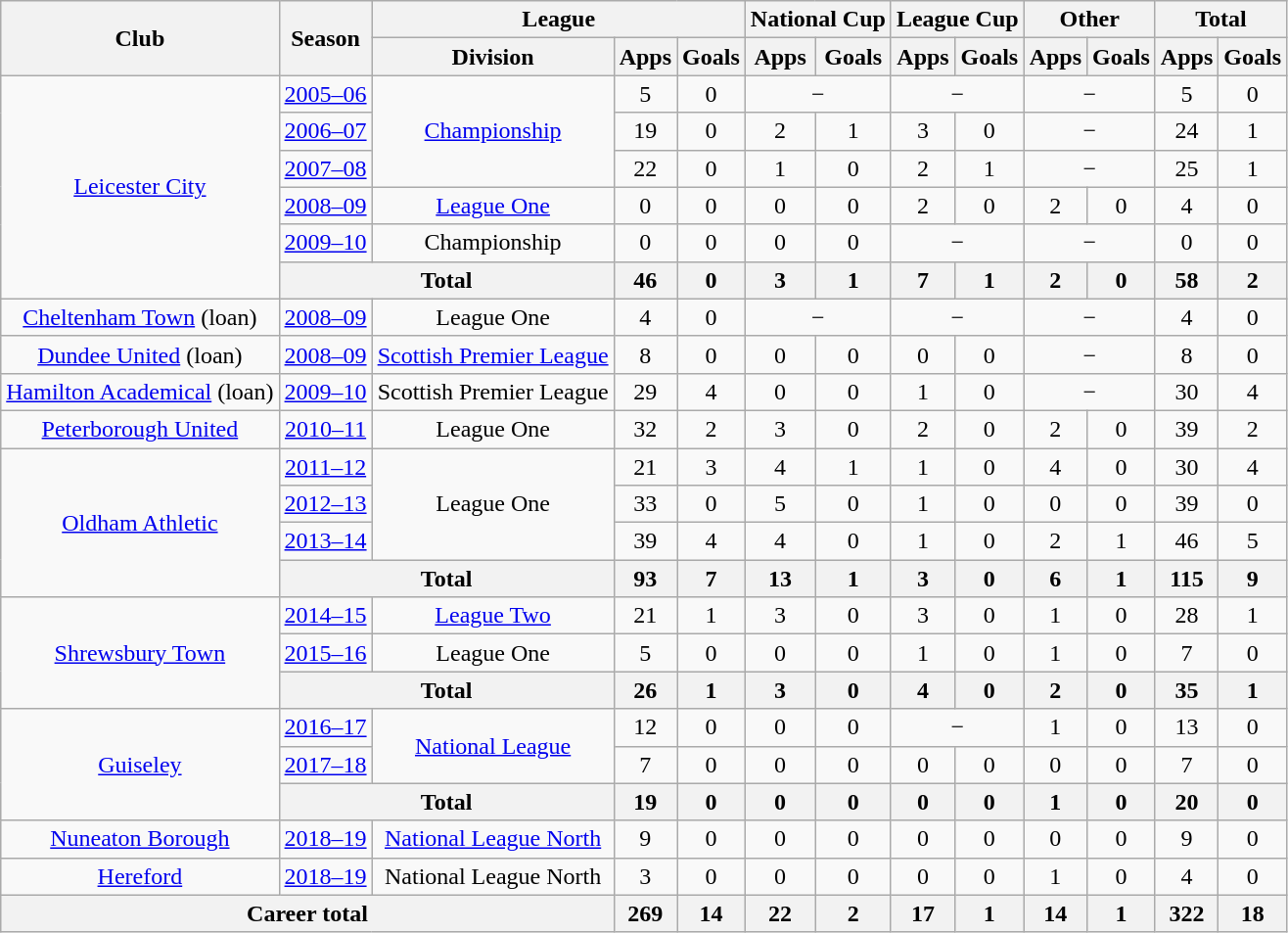<table class="wikitable" style="text-align: center">
<tr>
<th rowspan=2>Club</th>
<th rowspan=2>Season</th>
<th colspan=3>League</th>
<th colspan=2>National Cup</th>
<th colspan=2>League Cup</th>
<th colspan=2>Other</th>
<th colspan=2>Total</th>
</tr>
<tr>
<th>Division</th>
<th>Apps</th>
<th>Goals</th>
<th>Apps</th>
<th>Goals</th>
<th>Apps</th>
<th>Goals</th>
<th>Apps</th>
<th>Goals</th>
<th>Apps</th>
<th>Goals</th>
</tr>
<tr>
<td rowspan="6"><a href='#'>Leicester City</a></td>
<td><a href='#'>2005–06</a></td>
<td rowspan="3"><a href='#'>Championship</a></td>
<td>5</td>
<td>0</td>
<td colspan=2>−</td>
<td colspan=2>−</td>
<td colspan=2>−</td>
<td>5</td>
<td>0</td>
</tr>
<tr>
<td><a href='#'>2006–07</a></td>
<td>19</td>
<td>0</td>
<td>2</td>
<td>1</td>
<td>3</td>
<td>0</td>
<td colspan=2>−</td>
<td>24</td>
<td>1</td>
</tr>
<tr>
<td><a href='#'>2007–08</a></td>
<td>22</td>
<td>0</td>
<td>1</td>
<td>0</td>
<td>2</td>
<td>1</td>
<td colspan=2>−</td>
<td>25</td>
<td>1</td>
</tr>
<tr>
<td><a href='#'>2008–09</a></td>
<td><a href='#'>League One</a></td>
<td>0</td>
<td>0</td>
<td>0</td>
<td>0</td>
<td>2</td>
<td>0</td>
<td>2</td>
<td>0</td>
<td>4</td>
<td>0</td>
</tr>
<tr>
<td><a href='#'>2009–10</a></td>
<td>Championship</td>
<td>0</td>
<td>0</td>
<td>0</td>
<td>0</td>
<td colspan=2>−</td>
<td colspan=2>−</td>
<td>0</td>
<td>0</td>
</tr>
<tr>
<th colspan="2">Total</th>
<th>46</th>
<th>0</th>
<th>3</th>
<th>1</th>
<th>7</th>
<th>1</th>
<th>2</th>
<th>0</th>
<th>58</th>
<th>2</th>
</tr>
<tr>
<td><a href='#'>Cheltenham Town</a> (loan)</td>
<td><a href='#'>2008–09</a></td>
<td>League One</td>
<td>4</td>
<td>0</td>
<td colspan=2>−</td>
<td colspan=2>−</td>
<td colspan=2>−</td>
<td>4</td>
<td>0</td>
</tr>
<tr>
<td><a href='#'>Dundee United</a> (loan)</td>
<td><a href='#'>2008–09</a></td>
<td><a href='#'>Scottish Premier League</a></td>
<td>8</td>
<td>0</td>
<td>0</td>
<td>0</td>
<td>0</td>
<td>0</td>
<td colspan=2>−</td>
<td>8</td>
<td>0</td>
</tr>
<tr>
<td><a href='#'>Hamilton Academical</a> (loan)</td>
<td><a href='#'>2009–10</a></td>
<td>Scottish Premier League</td>
<td>29</td>
<td>4</td>
<td>0</td>
<td>0</td>
<td>1</td>
<td>0</td>
<td colspan=2>−</td>
<td>30</td>
<td>4</td>
</tr>
<tr>
<td><a href='#'>Peterborough United</a></td>
<td><a href='#'>2010–11</a></td>
<td>League One</td>
<td>32</td>
<td>2</td>
<td>3</td>
<td>0</td>
<td>2</td>
<td>0</td>
<td>2</td>
<td>0</td>
<td>39</td>
<td>2</td>
</tr>
<tr>
<td rowspan="4"><a href='#'>Oldham Athletic</a></td>
<td><a href='#'>2011–12</a></td>
<td rowspan="3">League One</td>
<td>21</td>
<td>3</td>
<td>4</td>
<td>1</td>
<td>1</td>
<td>0</td>
<td>4</td>
<td>0</td>
<td>30</td>
<td>4</td>
</tr>
<tr>
<td><a href='#'>2012–13</a></td>
<td>33</td>
<td>0</td>
<td>5</td>
<td>0</td>
<td>1</td>
<td>0</td>
<td>0</td>
<td>0</td>
<td>39</td>
<td>0</td>
</tr>
<tr>
<td><a href='#'>2013–14</a></td>
<td>39</td>
<td>4</td>
<td>4</td>
<td>0</td>
<td>1</td>
<td>0</td>
<td>2</td>
<td>1</td>
<td>46</td>
<td>5</td>
</tr>
<tr>
<th colspan="2">Total</th>
<th>93</th>
<th>7</th>
<th>13</th>
<th>1</th>
<th>3</th>
<th>0</th>
<th>6</th>
<th>1</th>
<th>115</th>
<th>9</th>
</tr>
<tr>
<td rowspan="3"><a href='#'>Shrewsbury Town</a></td>
<td><a href='#'>2014–15</a></td>
<td><a href='#'>League Two</a></td>
<td>21</td>
<td>1</td>
<td>3</td>
<td>0</td>
<td>3</td>
<td>0</td>
<td>1</td>
<td>0</td>
<td>28</td>
<td>1</td>
</tr>
<tr>
<td><a href='#'>2015–16</a></td>
<td>League One</td>
<td>5</td>
<td>0</td>
<td>0</td>
<td>0</td>
<td>1</td>
<td>0</td>
<td>1</td>
<td>0</td>
<td>7</td>
<td>0</td>
</tr>
<tr>
<th colspan=2>Total</th>
<th>26</th>
<th>1</th>
<th>3</th>
<th>0</th>
<th>4</th>
<th>0</th>
<th>2</th>
<th>0</th>
<th>35</th>
<th>1</th>
</tr>
<tr>
<td rowspan="3"><a href='#'>Guiseley</a></td>
<td><a href='#'>2016–17</a></td>
<td rowspan="2"><a href='#'>National League</a></td>
<td>12</td>
<td>0</td>
<td>0</td>
<td>0</td>
<td colspan=2>−</td>
<td>1</td>
<td>0</td>
<td>13</td>
<td>0</td>
</tr>
<tr>
<td><a href='#'>2017–18</a></td>
<td>7</td>
<td>0</td>
<td>0</td>
<td>0</td>
<td>0</td>
<td>0</td>
<td>0</td>
<td>0</td>
<td>7</td>
<td>0</td>
</tr>
<tr>
<th colspan="2">Total</th>
<th>19</th>
<th>0</th>
<th>0</th>
<th>0</th>
<th>0</th>
<th>0</th>
<th>1</th>
<th>0</th>
<th>20</th>
<th>0</th>
</tr>
<tr>
<td><a href='#'>Nuneaton Borough</a></td>
<td><a href='#'>2018–19</a></td>
<td><a href='#'>National League North</a></td>
<td>9</td>
<td>0</td>
<td>0</td>
<td>0</td>
<td>0</td>
<td>0</td>
<td>0</td>
<td>0</td>
<td>9</td>
<td>0</td>
</tr>
<tr>
<td><a href='#'>Hereford</a></td>
<td><a href='#'>2018–19</a></td>
<td>National League North</td>
<td>3</td>
<td>0</td>
<td>0</td>
<td>0</td>
<td>0</td>
<td>0</td>
<td>1</td>
<td>0</td>
<td>4</td>
<td>0</td>
</tr>
<tr>
<th colspan="3">Career total</th>
<th>269</th>
<th>14</th>
<th>22</th>
<th>2</th>
<th>17</th>
<th>1</th>
<th>14</th>
<th>1</th>
<th>322</th>
<th>18</th>
</tr>
</table>
